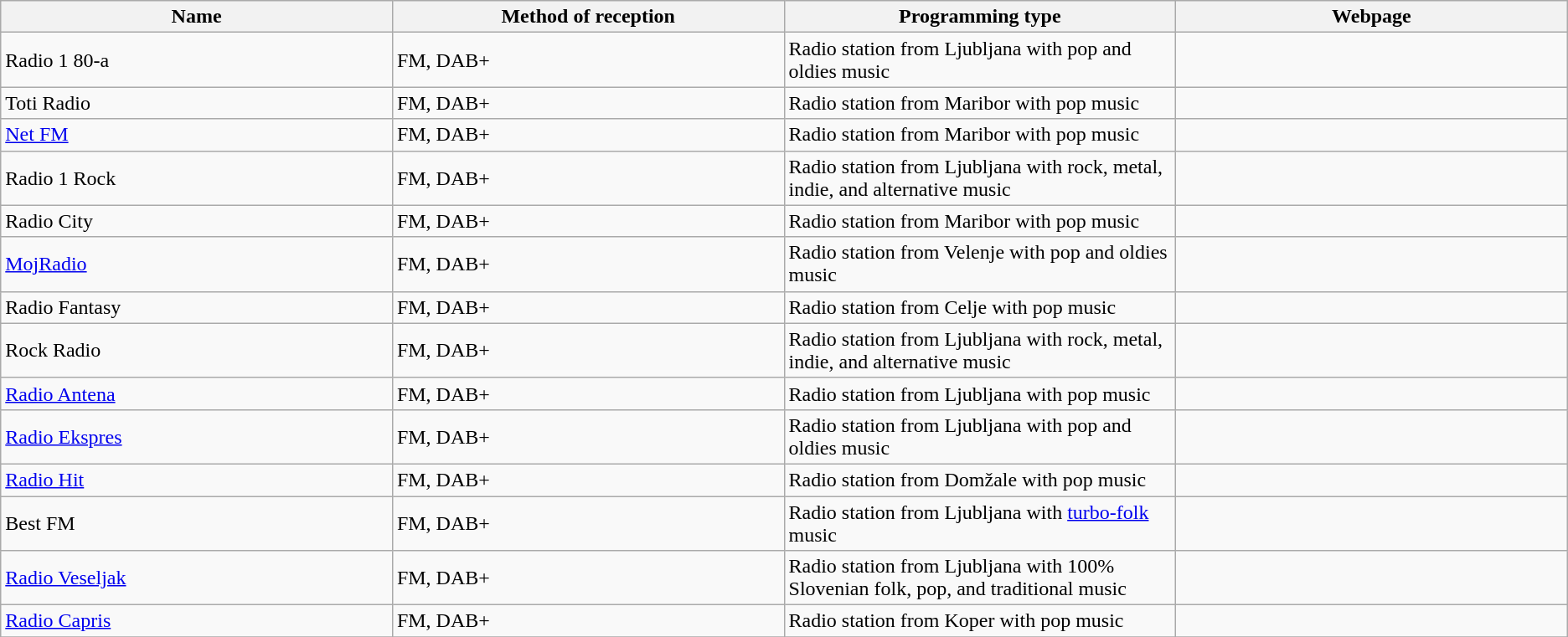<table class="wikitable">
<tr>
<th width="25%">Name</th>
<th width="25%">Method of reception</th>
<th width="25%">Programming type</th>
<th width="25%">Webpage</th>
</tr>
<tr>
<td>Radio 1 80-a</td>
<td>FM, DAB+</td>
<td>Radio station from Ljubljana with pop and oldies music</td>
<td></td>
</tr>
<tr>
<td>Toti Radio</td>
<td>FM, DAB+</td>
<td>Radio station from Maribor with pop music</td>
<td> </td>
</tr>
<tr>
<td><a href='#'>Net FM</a></td>
<td>FM, DAB+</td>
<td>Radio station from Maribor with pop music</td>
<td></td>
</tr>
<tr>
<td>Radio 1 Rock</td>
<td>FM, DAB+</td>
<td>Radio station from Ljubljana with rock, metal, indie, and alternative music</td>
<td></td>
</tr>
<tr>
<td>Radio City</td>
<td>FM, DAB+</td>
<td>Radio station from Maribor with pop music</td>
<td></td>
</tr>
<tr>
<td><a href='#'>MojRadio</a></td>
<td>FM, DAB+</td>
<td>Radio station from Velenje with pop and oldies music</td>
<td></td>
</tr>
<tr>
<td>Radio Fantasy</td>
<td>FM, DAB+</td>
<td>Radio station from Celje with pop music</td>
<td></td>
</tr>
<tr>
<td>Rock Radio</td>
<td>FM, DAB+</td>
<td>Radio station from Ljubljana with rock, metal, indie, and alternative music</td>
<td></td>
</tr>
<tr>
<td><a href='#'>Radio Antena</a></td>
<td>FM, DAB+</td>
<td>Radio station from Ljubljana with pop music</td>
<td> </td>
</tr>
<tr>
<td><a href='#'>Radio Ekspres</a></td>
<td>FM, DAB+</td>
<td>Radio station from Ljubljana with pop and oldies music</td>
<td></td>
</tr>
<tr>
<td><a href='#'>Radio Hit</a></td>
<td>FM, DAB+</td>
<td>Radio station from Domžale with pop music</td>
<td></td>
</tr>
<tr>
<td>Best FM</td>
<td>FM, DAB+</td>
<td>Radio station from Ljubljana with <a href='#'>turbo-folk</a> music</td>
<td></td>
</tr>
<tr>
<td><a href='#'>Radio Veseljak</a></td>
<td>FM, DAB+</td>
<td>Radio station from Ljubljana with 100% Slovenian folk, pop, and traditional music</td>
<td> </td>
</tr>
<tr>
<td><a href='#'>Radio Capris</a></td>
<td>FM, DAB+</td>
<td>Radio station from Koper with pop music</td>
<td></td>
</tr>
<tr>
</tr>
</table>
